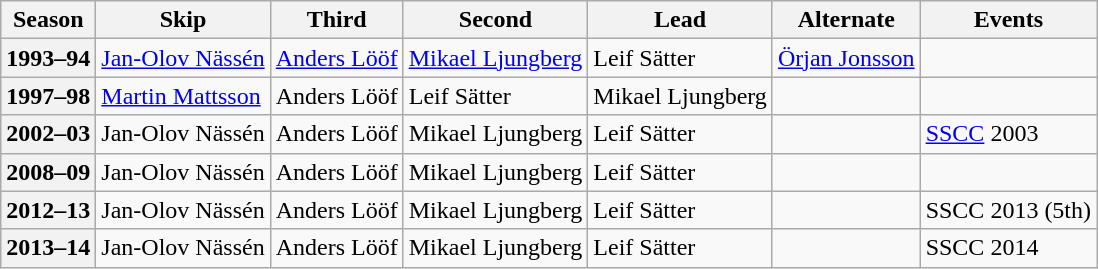<table class="wikitable">
<tr>
<th scope="col">Season</th>
<th scope="col">Skip</th>
<th scope="col">Third</th>
<th scope="col">Second</th>
<th scope="col">Lead</th>
<th scope="col">Alternate</th>
<th scope="col">Events</th>
</tr>
<tr>
<th scope="row">1993–94</th>
<td><a href='#'>Jan-Olov Nässén</a></td>
<td><a href='#'>Anders Lööf</a></td>
<td><a href='#'>Mikael Ljungberg</a></td>
<td>Leif Sätter</td>
<td><a href='#'>Örjan Jonsson</a></td>
<td> </td>
</tr>
<tr>
<th scope="row">1997–98</th>
<td><a href='#'>Martin Mattsson</a></td>
<td>Anders Lööf</td>
<td>Leif Sätter</td>
<td>Mikael Ljungberg</td>
<td></td>
<td></td>
</tr>
<tr>
<th scope="row">2002–03</th>
<td>Jan-Olov Nässén</td>
<td>Anders Lööf</td>
<td>Mikael Ljungberg</td>
<td>Leif Sätter</td>
<td></td>
<td><a href='#'>SSCC</a> 2003 </td>
</tr>
<tr>
<th scope="row">2008–09</th>
<td>Jan-Olov Nässén</td>
<td>Anders Lööf</td>
<td>Mikael Ljungberg</td>
<td>Leif Sätter</td>
<td></td>
<td></td>
</tr>
<tr>
<th scope="row">2012–13</th>
<td>Jan-Olov Nässén</td>
<td>Anders Lööf</td>
<td>Mikael Ljungberg</td>
<td>Leif Sätter</td>
<td></td>
<td>SSCC 2013 (5th)</td>
</tr>
<tr>
<th scope="row">2013–14</th>
<td>Jan-Olov Nässén</td>
<td>Anders Lööf</td>
<td>Mikael Ljungberg</td>
<td>Leif Sätter</td>
<td></td>
<td>SSCC 2014 </td>
</tr>
</table>
